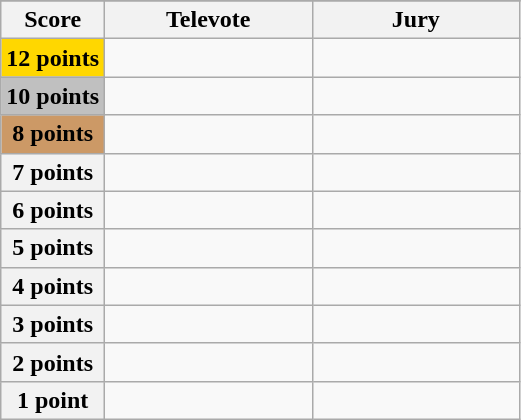<table class="wikitable">
<tr>
</tr>
<tr>
<th scope="col" width="20%">Score</th>
<th scope="col" width="40%">Televote</th>
<th scope="col" width="40%">Jury</th>
</tr>
<tr>
<th scope="row" style="background:gold">12 points</th>
<td></td>
<td></td>
</tr>
<tr>
<th scope="row" style="background:silver">10 points</th>
<td></td>
<td></td>
</tr>
<tr>
<th scope="row" style="background:#CC9966">8 points</th>
<td></td>
<td></td>
</tr>
<tr>
<th scope="row">7 points</th>
<td></td>
<td></td>
</tr>
<tr>
<th scope="row">6 points</th>
<td></td>
<td></td>
</tr>
<tr>
<th scope="row">5 points</th>
<td></td>
<td></td>
</tr>
<tr>
<th scope="row">4 points</th>
<td></td>
<td></td>
</tr>
<tr>
<th scope="row">3 points</th>
<td></td>
<td></td>
</tr>
<tr>
<th scope="row">2 points</th>
<td></td>
<td></td>
</tr>
<tr>
<th scope="row">1 point</th>
<td></td>
<td></td>
</tr>
</table>
